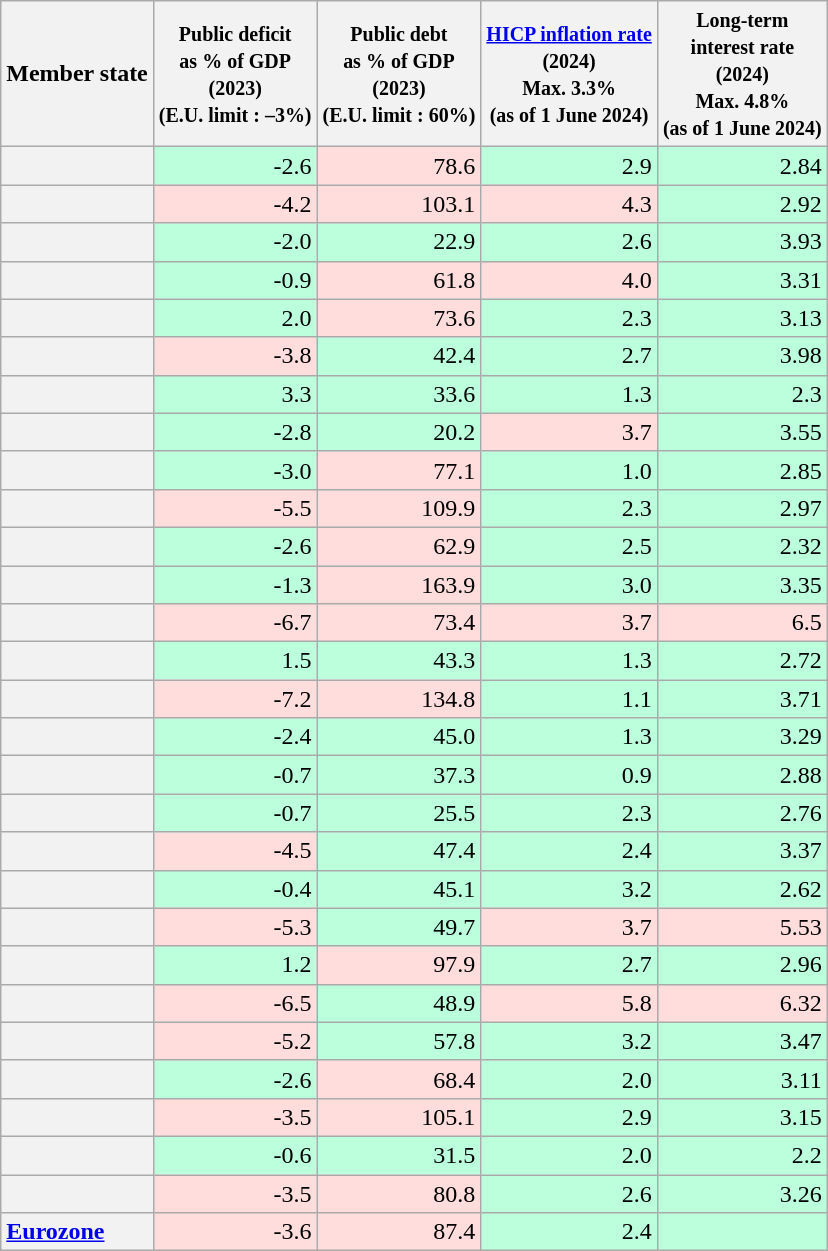<table class="wikitable mw-collapsible sortable sort-under-center" style="text-align: right;">
<tr>
<th>Member state</th>
<th data-sort-type="number"><small>Public deficit<br>as % of GDP<br>(2023)<br>(E.U. limit : –3%)</small></th>
<th data-sort-type="number"><small>Public debt<br>as % of GDP<br>(2023)<br>(E.U. limit : 60%)</small></th>
<th data-sort-type="number"><small><a href='#'>HICP inflation rate</a><br>(2024)<br>Max. 3.3%<br>(as of 1 June 2024)</small></th>
<th data-sort-type="number"><small>Long-term<br>interest rate<br>(2024)<br>Max. 4.8%<br>(as of 1 June 2024)</small></th>
</tr>
<tr>
<th style="text-align:left;"></th>
<td bgcolor=#BBFFDD>-2.6</td>
<td bgcolor="#FFDDDD">78.6</td>
<td bgcolor="#BBFFDD">2.9</td>
<td bgcolor="#BBFFDD">2.84</td>
</tr>
<tr>
<th style="text-align:left;"></th>
<td bgcolor=#FFDDDD>-4.2</td>
<td bgcolor="#FFDDDD">103.1</td>
<td bgcolor="#FFDDDD">4.3</td>
<td bgcolor="#BBFFDD">2.92</td>
</tr>
<tr>
<th style="text-align:left;"></th>
<td bgcolor=#BBFFDD>-2.0</td>
<td bgcolor="#BBFFDD">22.9</td>
<td bgcolor="#BBFFDD">2.6</td>
<td bgcolor="#BBFFDD">3.93</td>
</tr>
<tr>
<th style="text-align:left;"></th>
<td bgcolor=#BBFFDD>-0.9</td>
<td bgcolor="#FFDDDD">61.8</td>
<td bgcolor="#FFDDDD">4.0</td>
<td bgcolor="#BBFFDD">3.31</td>
</tr>
<tr>
<th style="text-align:left;"></th>
<td bgcolor=#BBFFDD>2.0</td>
<td bgcolor="#FFDDDD">73.6</td>
<td bgcolor="#BBFFDD">2.3</td>
<td bgcolor="#BBFFDD">3.13</td>
</tr>
<tr>
<th style="text-align:left;"></th>
<td bgcolor=#FFDDDD>-3.8</td>
<td bgcolor="#BBFFDD">42.4</td>
<td bgcolor="#BBFFDD">2.7</td>
<td bgcolor="#BBFFDD">3.98</td>
</tr>
<tr>
<th style="text-align:left;"></th>
<td bgcolor=#BBFFDD>3.3</td>
<td bgcolor="#BBFFDD">33.6</td>
<td bgcolor="#BBFFDD">1.3</td>
<td bgcolor="#BBFFDD">2.3</td>
</tr>
<tr>
<th style="text-align:left;"></th>
<td bgcolor=#BBFFDD>-2.8</td>
<td bgcolor="#BBFFDD">20.2</td>
<td bgcolor="#FFDDDD">3.7</td>
<td bgcolor="#BBFFDD">3.55</td>
</tr>
<tr>
<th style="text-align:left;"></th>
<td bgcolor=#BBFFDD>-3.0</td>
<td bgcolor="#FFDDDD">77.1</td>
<td bgcolor="#BBFFDD">1.0</td>
<td bgcolor="#BBFFDD">2.85</td>
</tr>
<tr>
<th style="text-align:left;"></th>
<td bgcolor=#FFDDDD>-5.5</td>
<td bgcolor="#FFDDDD">109.9</td>
<td bgcolor="#BBFFDD">2.3</td>
<td bgcolor="#BBFFDD">2.97</td>
</tr>
<tr>
<th style="text-align:left;"></th>
<td bgcolor=#BBFFDD>-2.6</td>
<td bgcolor="#FFDDDD">62.9</td>
<td bgcolor="#BBFFDD">2.5</td>
<td bgcolor="#BBFFDD">2.32</td>
</tr>
<tr>
<th style="text-align:left;"></th>
<td bgcolor=#BBFFDD>-1.3</td>
<td bgcolor="#FFDDDD">163.9</td>
<td bgcolor="#BBFFDD">3.0</td>
<td bgcolor="#BBFFDD">3.35</td>
</tr>
<tr>
<th style="text-align:left;"></th>
<td bgcolor=#FFDDDD>-6.7</td>
<td bgcolor="#FFDDDD">73.4</td>
<td bgcolor="#FFDDDD">3.7</td>
<td bgcolor="#FFDDDD">6.5</td>
</tr>
<tr>
<th style="text-align:left;"></th>
<td bgcolor=#BBFFDD>1.5</td>
<td bgcolor="#BBFFDD">43.3</td>
<td bgcolor="#BBFFDD">1.3</td>
<td bgcolor="#BBFFDD">2.72</td>
</tr>
<tr>
<th style="text-align:left;"></th>
<td bgcolor=#FFDDDD>-7.2</td>
<td bgcolor="#FFDDDD">134.8</td>
<td bgcolor="#BBFFDD">1.1</td>
<td bgcolor="#BBFFDD">3.71</td>
</tr>
<tr>
<th style="text-align:left;"></th>
<td bgcolor=#BBFFDD>-2.4</td>
<td bgcolor="#BBFFDD">45.0</td>
<td bgcolor="#BBFFDD">1.3</td>
<td bgcolor="#BBFFDD">3.29</td>
</tr>
<tr>
<th style="text-align:left;"></th>
<td bgcolor=#BBFFDD>-0.7</td>
<td bgcolor="#BBFFDD">37.3</td>
<td bgcolor="#BBFFDD">0.9</td>
<td bgcolor="#BBFFDD">2.88</td>
</tr>
<tr>
<th style="text-align:left;"></th>
<td bgcolor=#BBFFDD>-0.7</td>
<td bgcolor="#BBFFDD">25.5</td>
<td bgcolor="#BBFFDD">2.3</td>
<td bgcolor="#BBFFDD">2.76</td>
</tr>
<tr>
<th style="text-align:left;"></th>
<td bgcolor=#FFDDDD>-4.5</td>
<td bgcolor="#BBFFDD">47.4</td>
<td bgcolor="#BBFFDD">2.4</td>
<td bgcolor="#BBFFDD">3.37</td>
</tr>
<tr>
<th style="text-align:left;"></th>
<td bgcolor=#BBFFDD>-0.4</td>
<td bgcolor="#BBFFDD">45.1</td>
<td bgcolor="#BBFFDD">3.2</td>
<td bgcolor="#BBFFDD">2.62</td>
</tr>
<tr>
<th style="text-align:left;"></th>
<td bgcolor=#FFDDDD>-5.3</td>
<td bgcolor="#BBFFDD">49.7</td>
<td bgcolor="#FFDDDD">3.7</td>
<td bgcolor="#FFDDDD">5.53</td>
</tr>
<tr>
<th style="text-align:left;"></th>
<td bgcolor=#BBFFDD>1.2</td>
<td bgcolor="#FFDDDD">97.9</td>
<td bgcolor="#BBFFDD">2.7</td>
<td bgcolor="#BBFFDD">2.96</td>
</tr>
<tr>
<th style="text-align:left;"></th>
<td bgcolor=#FFDDDD>-6.5</td>
<td bgcolor="#BBFFDD">48.9</td>
<td bgcolor="#FFDDDD">5.8</td>
<td bgcolor="#FFDDDD">6.32</td>
</tr>
<tr>
<th style="text-align:left;"></th>
<td bgcolor=#FFDDDD>-5.2</td>
<td bgcolor="#BBFFDD">57.8</td>
<td bgcolor="#BBFFDD">3.2</td>
<td bgcolor="#BBFFDD">3.47</td>
</tr>
<tr>
<th style="text-align:left;"></th>
<td bgcolor=#BBFFDD>-2.6</td>
<td bgcolor="#FFDDDD">68.4</td>
<td bgcolor="#BBFFDD">2.0</td>
<td bgcolor="#BBFFDD">3.11</td>
</tr>
<tr>
<th style="text-align:left;"></th>
<td bgcolor=#FFDDDD>-3.5</td>
<td bgcolor="#FFDDDD">105.1</td>
<td bgcolor="#BBFFDD">2.9</td>
<td bgcolor="#BBFFDD">3.15</td>
</tr>
<tr>
<th style="text-align:left;"></th>
<td bgcolor=#BBFFDD>-0.6</td>
<td bgcolor="#BBFFDD">31.5</td>
<td bgcolor="#BBFFDD">2.0</td>
<td bgcolor="#BBFFDD">2.2</td>
</tr>
<tr class="sortbottom">
<th style="text-align:left;"></th>
<td bgcolor=#FFDDDD>-3.5</td>
<td bgcolor="#FFDDDD">80.8</td>
<td bgcolor="#BBFFDD">2.6</td>
<td bgcolor="#BBFFDD">3.26</td>
</tr>
<tr class="sortbottom">
<th style="text-align:left;"><a href='#'>Eurozone</a></th>
<td bgcolor=#FFDDDD>-3.6</td>
<td bgcolor="#FFDDDD">87.4</td>
<td bgcolor="#BBFFDD">2.4</td>
<td bgcolor="#BBFFDD"></td>
</tr>
</table>
